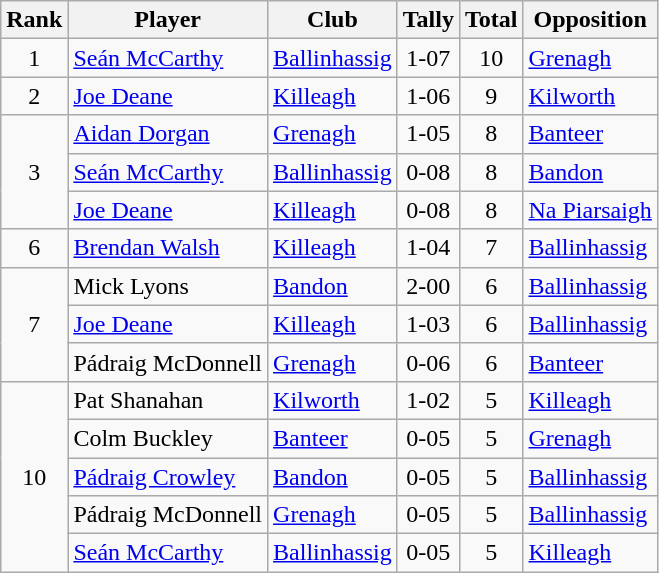<table class="wikitable">
<tr>
<th>Rank</th>
<th>Player</th>
<th>Club</th>
<th>Tally</th>
<th>Total</th>
<th>Opposition</th>
</tr>
<tr>
<td rowspan="1" style="text-align:center;">1</td>
<td><a href='#'>Seán McCarthy</a></td>
<td><a href='#'>Ballinhassig</a></td>
<td align=center>1-07</td>
<td align=center>10</td>
<td><a href='#'>Grenagh</a></td>
</tr>
<tr>
<td rowspan="1" style="text-align:center;">2</td>
<td><a href='#'>Joe Deane</a></td>
<td><a href='#'>Killeagh</a></td>
<td align=center>1-06</td>
<td align=center>9</td>
<td><a href='#'>Kilworth</a></td>
</tr>
<tr>
<td rowspan="3" style="text-align:center;">3</td>
<td><a href='#'>Aidan Dorgan</a></td>
<td><a href='#'>Grenagh</a></td>
<td align=center>1-05</td>
<td align=center>8</td>
<td><a href='#'>Banteer</a></td>
</tr>
<tr>
<td><a href='#'>Seán McCarthy</a></td>
<td><a href='#'>Ballinhassig</a></td>
<td align=center>0-08</td>
<td align=center>8</td>
<td><a href='#'>Bandon</a></td>
</tr>
<tr>
<td><a href='#'>Joe Deane</a></td>
<td><a href='#'>Killeagh</a></td>
<td align=center>0-08</td>
<td align=center>8</td>
<td><a href='#'>Na Piarsaigh</a></td>
</tr>
<tr>
<td rowspan="1" style="text-align:center;">6</td>
<td><a href='#'>Brendan Walsh</a></td>
<td><a href='#'>Killeagh</a></td>
<td align=center>1-04</td>
<td align=center>7</td>
<td><a href='#'>Ballinhassig</a></td>
</tr>
<tr>
<td rowspan="3" style="text-align:center;">7</td>
<td>Mick Lyons</td>
<td><a href='#'>Bandon</a></td>
<td align=center>2-00</td>
<td align=center>6</td>
<td><a href='#'>Ballinhassig</a></td>
</tr>
<tr>
<td><a href='#'>Joe Deane</a></td>
<td><a href='#'>Killeagh</a></td>
<td align=center>1-03</td>
<td align=center>6</td>
<td><a href='#'>Ballinhassig</a></td>
</tr>
<tr>
<td>Pádraig McDonnell</td>
<td><a href='#'>Grenagh</a></td>
<td align=center>0-06</td>
<td align=center>6</td>
<td><a href='#'>Banteer</a></td>
</tr>
<tr>
<td rowspan="5" style="text-align:center;">10</td>
<td>Pat Shanahan</td>
<td><a href='#'>Kilworth</a></td>
<td align=center>1-02</td>
<td align=center>5</td>
<td><a href='#'>Killeagh</a></td>
</tr>
<tr>
<td>Colm Buckley</td>
<td><a href='#'>Banteer</a></td>
<td align=center>0-05</td>
<td align=center>5</td>
<td><a href='#'>Grenagh</a></td>
</tr>
<tr>
<td><a href='#'>Pádraig Crowley</a></td>
<td><a href='#'>Bandon</a></td>
<td align=center>0-05</td>
<td align=center>5</td>
<td><a href='#'>Ballinhassig</a></td>
</tr>
<tr>
<td>Pádraig McDonnell</td>
<td><a href='#'>Grenagh</a></td>
<td align=center>0-05</td>
<td align=center>5</td>
<td><a href='#'>Ballinhassig</a></td>
</tr>
<tr>
<td><a href='#'>Seán McCarthy</a></td>
<td><a href='#'>Ballinhassig</a></td>
<td align=center>0-05</td>
<td align=center>5</td>
<td><a href='#'>Killeagh</a></td>
</tr>
</table>
